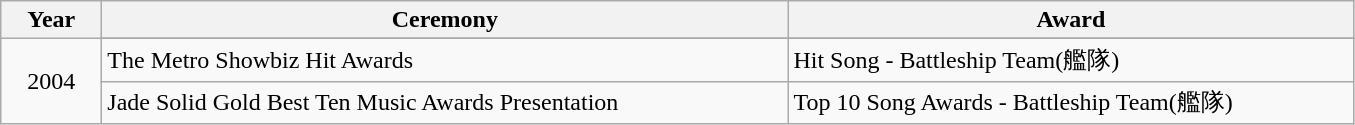<table class="wikitable">
<tr>
<th width="60">Year</th>
<th width="450">Ceremony</th>
<th width="370">Award</th>
</tr>
<tr>
<td rowspan = "3" align="center">2004</td>
</tr>
<tr>
<td>The Metro Showbiz Hit Awards</td>
<td>Hit Song - Battleship Team(艦隊)</td>
</tr>
<tr>
<td>Jade Solid Gold Best Ten Music Awards Presentation</td>
<td>Top 10 Song Awards - Battleship Team(艦隊)</td>
</tr>
</table>
